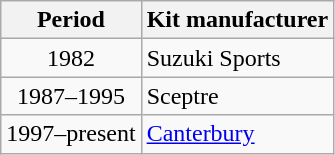<table class=wikitable style=text-align:center>
<tr>
<th>Period</th>
<th>Kit manufacturer</th>
</tr>
<tr>
<td>1982</td>
<td style=text-align:left>Suzuki Sports</td>
</tr>
<tr>
<td>1987–1995</td>
<td style=text-align:left>Sceptre</td>
</tr>
<tr>
<td>1997–present</td>
<td style=text-align:left><a href='#'>Canterbury</a></td>
</tr>
</table>
